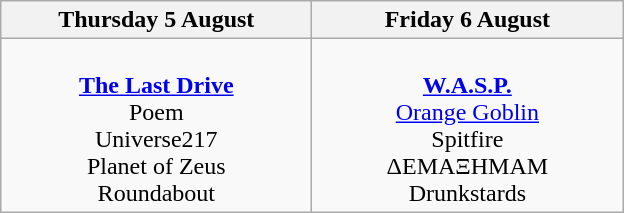<table class="wikitable">
<tr>
<th>Thursday 5 August</th>
<th>Friday 6 August</th>
</tr>
<tr>
<td valign="top" align="center" width=200><br><strong><a href='#'>The Last Drive</a></strong>
<br>Poem 
<br>Universe217
<br>Planet of Zeus
<br>Roundabout</td>
<td valign="top" align="center" width=200><br><strong><a href='#'>W.A.S.P.</a></strong>
<br><a href='#'>Orange Goblin</a>
<br>Spitfire 
<br>ΔΕΜΑΞΗΜΑΜ
<br>Drunkstards</td>
</tr>
</table>
